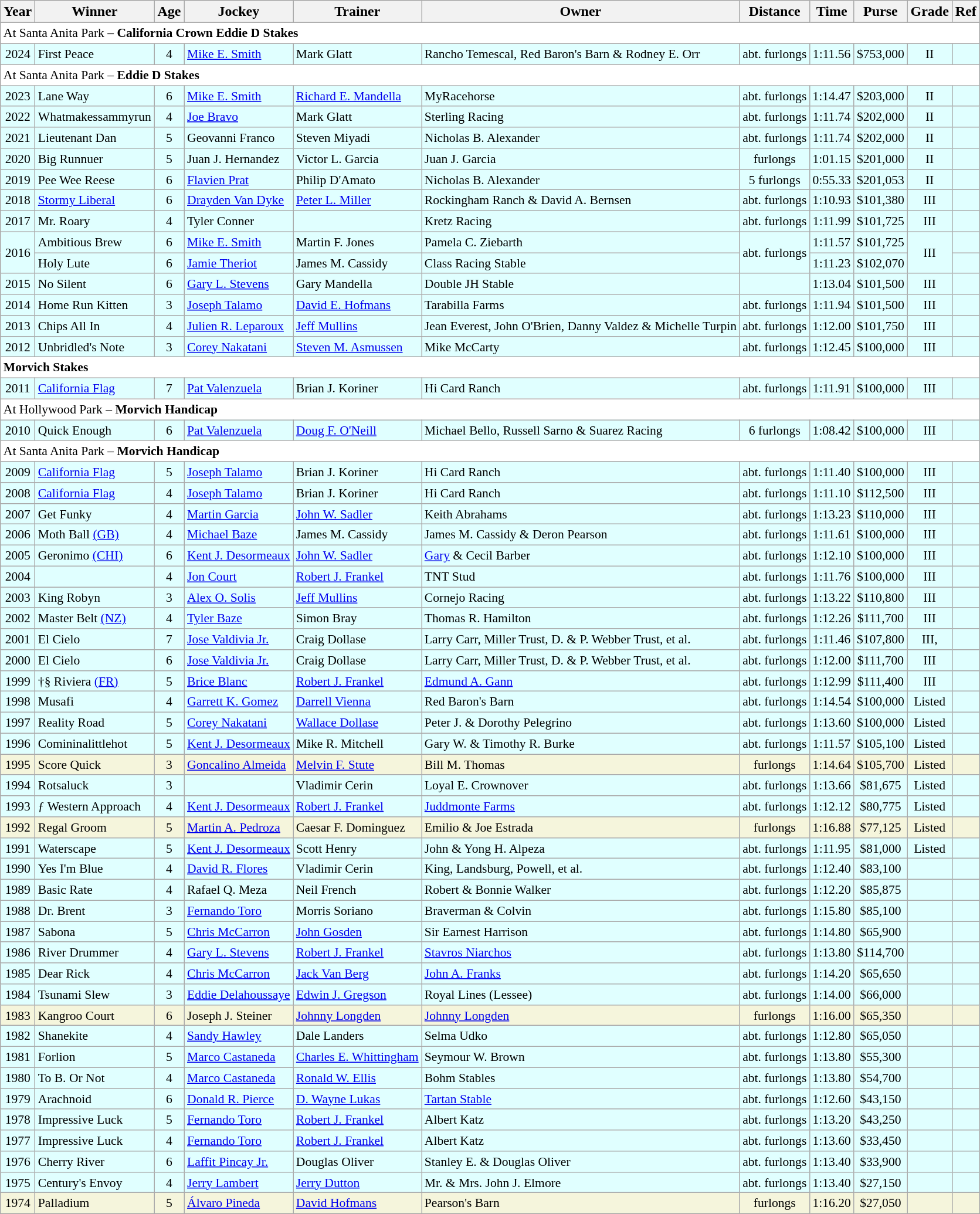<table class="wikitable sortable">
<tr>
<th>Year</th>
<th>Winner</th>
<th>Age</th>
<th>Jockey</th>
<th>Trainer</th>
<th>Owner</th>
<th>Distance</th>
<th>Time</th>
<th>Purse</th>
<th>Grade</th>
<th>Ref</th>
</tr>
<tr style="font-size:90%; background-color:white">
<td align="left" colspan=11>At Santa Anita Park – <strong>California Crown Eddie D Stakes</strong></td>
</tr>
<tr style="font-size:90%; background-color:lightcyan">
<td align=center>2024</td>
<td>First Peace</td>
<td align=center>4</td>
<td><a href='#'>Mike E. Smith</a></td>
<td>Mark Glatt</td>
<td>Rancho Temescal, Red Baron's Barn & Rodney E. Orr</td>
<td align=center>abt.  furlongs</td>
<td align=center>1:11.56</td>
<td align=center>$753,000</td>
<td align=center>II</td>
<td></td>
</tr>
<tr style="font-size:90%; background-color:white">
<td align="left" colspan=11>At Santa Anita Park – <strong>Eddie D Stakes</strong></td>
</tr>
<tr style="font-size:90%; background-color:lightcyan">
<td align=center>2023</td>
<td>Lane Way</td>
<td align=center>6</td>
<td><a href='#'>Mike E. Smith</a></td>
<td><a href='#'>Richard E. Mandella</a></td>
<td>MyRacehorse</td>
<td align=center>abt.  furlongs</td>
<td align=center>1:14.47</td>
<td align=center>$203,000</td>
<td align=center>II</td>
<td></td>
</tr>
<tr style="font-size:90%; background-color:lightcyan">
<td align=center>2022</td>
<td>Whatmakessammyrun</td>
<td align=center>4</td>
<td><a href='#'>Joe Bravo</a></td>
<td>Mark Glatt</td>
<td>Sterling Racing</td>
<td align=center>abt.  furlongs</td>
<td align=center>1:11.74</td>
<td align=center>$202,000</td>
<td align=center>II</td>
<td></td>
</tr>
<tr style="font-size:90%; background-color:lightcyan">
<td align=center>2021</td>
<td>Lieutenant Dan</td>
<td align=center>5</td>
<td>Geovanni Franco</td>
<td>Steven Miyadi</td>
<td>Nicholas B. Alexander</td>
<td align=center>abt.  furlongs</td>
<td align=center>1:11.74</td>
<td align=center>$202,000</td>
<td align=center>II</td>
<td></td>
</tr>
<tr style="font-size:90%; background-color:lightcyan">
<td align=center>2020</td>
<td>Big Runnuer</td>
<td align=center>5</td>
<td>Juan J. Hernandez</td>
<td>Victor L. Garcia</td>
<td>Juan J. Garcia</td>
<td align=center> furlongs</td>
<td align=center>1:01.15</td>
<td align=center>$201,000</td>
<td align=center>II</td>
<td></td>
</tr>
<tr style="font-size:90%; background-color:lightcyan">
<td align=center>2019</td>
<td>Pee Wee Reese</td>
<td align=center>6</td>
<td><a href='#'>Flavien Prat</a></td>
<td>Philip D'Amato</td>
<td>Nicholas B. Alexander</td>
<td align=center>5 furlongs</td>
<td align=center>0:55.33</td>
<td align=center>$201,053</td>
<td align=center>II</td>
<td></td>
</tr>
<tr style="font-size:90%; background-color:lightcyan">
<td align=center>2018</td>
<td><a href='#'>Stormy Liberal</a></td>
<td align=center>6</td>
<td><a href='#'>Drayden Van Dyke</a></td>
<td><a href='#'>Peter L. Miller</a></td>
<td>Rockingham Ranch & David A. Bernsen</td>
<td align=center>abt.  furlongs</td>
<td align=center>1:10.93</td>
<td align=center>$101,380</td>
<td align=center>III</td>
<td></td>
</tr>
<tr style="font-size:90%; background-color:lightcyan">
<td align=center>2017</td>
<td>Mr. Roary</td>
<td align=center>4</td>
<td>Tyler Conner</td>
<td></td>
<td>Kretz Racing</td>
<td align=center>abt.  furlongs</td>
<td align=center>1:11.99</td>
<td align=center>$101,725</td>
<td align=center>III</td>
<td></td>
</tr>
<tr style="font-size:90%; background-color:lightcyan">
<td align=center rowspan=2>2016</td>
<td>Ambitious Brew</td>
<td align=center>6</td>
<td><a href='#'>Mike E. Smith</a></td>
<td>Martin F. Jones</td>
<td>Pamela C. Ziebarth</td>
<td align=center rowspan=2>abt.  furlongs</td>
<td align=center>1:11.57</td>
<td align=center>$101,725</td>
<td align=center rowspan=2>III</td>
<td></td>
</tr>
<tr style="font-size:90%; background-color:lightcyan">
<td>Holy Lute</td>
<td align=center>6</td>
<td><a href='#'>Jamie Theriot</a></td>
<td>James M. Cassidy</td>
<td>Class Racing Stable</td>
<td align=center>1:11.23</td>
<td align=center>$102,070</td>
<td></td>
</tr>
<tr style="font-size:90%; background-color:lightcyan">
<td align=center>2015</td>
<td>No Silent</td>
<td align=center>6</td>
<td><a href='#'>Gary L. Stevens</a></td>
<td>Gary Mandella</td>
<td>Double JH Stable</td>
<td align=center></td>
<td align=center>1:13.04</td>
<td align=center>$101,500</td>
<td align=center>III</td>
<td></td>
</tr>
<tr style="font-size:90%; background-color:lightcyan">
<td align=center>2014</td>
<td>Home Run Kitten</td>
<td align=center>3</td>
<td><a href='#'>Joseph Talamo</a></td>
<td><a href='#'>David E. Hofmans</a></td>
<td>Tarabilla Farms</td>
<td align=center>abt.  furlongs</td>
<td align=center>1:11.94</td>
<td align=center>$101,500</td>
<td align=center>III</td>
<td></td>
</tr>
<tr style="font-size:90%; background-color:lightcyan">
<td align=center>2013</td>
<td>Chips All In</td>
<td align=center>4</td>
<td><a href='#'>Julien R. Leparoux</a></td>
<td><a href='#'>Jeff Mullins</a></td>
<td>Jean Everest, John O'Brien, Danny Valdez & Michelle Turpin</td>
<td align=center>abt.  furlongs</td>
<td align=center>1:12.00</td>
<td align=center>$101,750</td>
<td align=center>III</td>
<td></td>
</tr>
<tr style="font-size:90%; background-color:lightcyan">
<td align=center>2012</td>
<td>Unbridled's Note</td>
<td align=center>3</td>
<td><a href='#'>Corey Nakatani</a></td>
<td><a href='#'>Steven M. Asmussen</a></td>
<td>Mike McCarty</td>
<td align=center>abt.  furlongs</td>
<td align=center>1:12.45</td>
<td align=center>$100,000</td>
<td align=center>III</td>
<td></td>
</tr>
<tr style="font-size:90%; background-color:white">
<td align="left" colspan=11><strong>Morvich Stakes</strong></td>
</tr>
<tr style="font-size:90%; background-color:lightcyan">
<td align=center>2011</td>
<td><a href='#'>California Flag</a></td>
<td align=center>7</td>
<td><a href='#'>Pat Valenzuela</a></td>
<td>Brian J. Koriner</td>
<td>Hi Card Ranch</td>
<td align=center>abt.  furlongs</td>
<td align=center>1:11.91</td>
<td align=center>$100,000</td>
<td align=center>III</td>
<td></td>
</tr>
<tr style="font-size:90%; background-color:white">
<td align="left" colspan=11>At Hollywood Park – <strong>Morvich Handicap </strong></td>
</tr>
<tr style="font-size:90%; background-color:lightcyan">
<td align=center>2010</td>
<td>Quick Enough</td>
<td align=center>6</td>
<td><a href='#'>Pat Valenzuela</a></td>
<td><a href='#'>Doug F. O'Neill</a></td>
<td>Michael Bello,  Russell Sarno & Suarez Racing</td>
<td align=center>6 furlongs</td>
<td align=center>1:08.42</td>
<td align=center>$100,000</td>
<td align=center>III</td>
<td></td>
</tr>
<tr style="font-size:90%; background-color:white">
<td align="left" colspan=11>At Santa Anita Park – <strong>Morvich Handicap </strong></td>
</tr>
<tr style="font-size:90%; background-color:lightcyan">
<td align=center>2009</td>
<td><a href='#'>California Flag</a></td>
<td align=center>5</td>
<td><a href='#'>Joseph Talamo</a></td>
<td>Brian J. Koriner</td>
<td>Hi Card Ranch</td>
<td align=center>abt.  furlongs</td>
<td align=center>1:11.40</td>
<td align=center>$100,000</td>
<td align=center>III</td>
<td></td>
</tr>
<tr style="font-size:90%; background-color:lightcyan">
<td align=center>2008</td>
<td><a href='#'>California Flag</a></td>
<td align=center>4</td>
<td><a href='#'>Joseph Talamo</a></td>
<td>Brian J. Koriner</td>
<td>Hi Card Ranch</td>
<td align=center>abt.  furlongs</td>
<td align=center>1:11.10</td>
<td align=center>$112,500</td>
<td align=center>III</td>
<td></td>
</tr>
<tr style="font-size:90%; background-color:lightcyan">
<td align=center>2007</td>
<td>Get Funky</td>
<td align=center>4</td>
<td><a href='#'>Martin Garcia</a></td>
<td><a href='#'>John W. Sadler</a></td>
<td>Keith Abrahams</td>
<td align=center>abt.  furlongs</td>
<td align=center>1:13.23</td>
<td align=center>$110,000</td>
<td align=center>III</td>
<td></td>
</tr>
<tr style="font-size:90%; background-color:lightcyan">
<td align=center>2006</td>
<td>Moth Ball <a href='#'>(GB)</a></td>
<td align=center>4</td>
<td><a href='#'>Michael Baze</a></td>
<td>James M. Cassidy</td>
<td>James M. Cassidy & Deron Pearson</td>
<td align=center>abt.  furlongs</td>
<td align=center>1:11.61</td>
<td align=center>$100,000</td>
<td align=center>III</td>
<td></td>
</tr>
<tr style="font-size:90%; background-color:lightcyan">
<td align=center>2005</td>
<td>Geronimo <a href='#'>(CHI)</a></td>
<td align=center>6</td>
<td><a href='#'>Kent J. Desormeaux</a></td>
<td><a href='#'>John W. Sadler</a></td>
<td><a href='#'>Gary</a> & Cecil Barber</td>
<td align=center>abt.  furlongs</td>
<td align=center>1:12.10</td>
<td align=center>$100,000</td>
<td align=center>III</td>
<td></td>
</tr>
<tr style="font-size:90%; background-color:lightcyan">
<td align=center>2004</td>
<td></td>
<td align=center>4</td>
<td><a href='#'>Jon Court</a></td>
<td><a href='#'>Robert J. Frankel</a></td>
<td>TNT Stud</td>
<td align=center>abt.  furlongs</td>
<td align=center>1:11.76</td>
<td align=center>$100,000</td>
<td align=center>III</td>
<td></td>
</tr>
<tr style="font-size:90%; background-color:lightcyan">
<td align=center>2003</td>
<td>King Robyn</td>
<td align=center>3</td>
<td><a href='#'>Alex O. Solis</a></td>
<td><a href='#'>Jeff Mullins</a></td>
<td>Cornejo Racing</td>
<td align=center>abt.  furlongs</td>
<td align=center>1:13.22</td>
<td align=center>$110,800</td>
<td align=center>III</td>
<td></td>
</tr>
<tr style="font-size:90%; background-color:lightcyan">
<td align=center>2002</td>
<td>Master Belt <a href='#'>(NZ)</a></td>
<td align=center>4</td>
<td><a href='#'>Tyler Baze</a></td>
<td>Simon Bray</td>
<td>Thomas R. Hamilton</td>
<td align=center>abt.  furlongs</td>
<td align=center>1:12.26</td>
<td align=center>$111,700</td>
<td align=center>III</td>
<td></td>
</tr>
<tr style="font-size:90%; background-color:lightcyan">
<td align=center>2001</td>
<td>El Cielo</td>
<td align=center>7</td>
<td><a href='#'>Jose Valdivia Jr.</a></td>
<td>Craig Dollase</td>
<td>Larry Carr, Miller Trust, D. & P. Webber Trust, et al.</td>
<td align=center>abt.  furlongs</td>
<td align=center>1:11.46</td>
<td align=center>$107,800</td>
<td align=center>III,</td>
<td></td>
</tr>
<tr style="font-size:90%; background-color:lightcyan">
<td align=center>2000</td>
<td>El Cielo</td>
<td align=center>6</td>
<td><a href='#'>Jose Valdivia Jr.</a></td>
<td>Craig Dollase</td>
<td>Larry Carr, Miller Trust, D. & P. Webber Trust, et al.</td>
<td align=center>abt.  furlongs</td>
<td align=center>1:12.00</td>
<td align=center>$111,700</td>
<td align=center>III</td>
<td></td>
</tr>
<tr style="font-size:90%; background-color:lightcyan">
<td align=center>1999</td>
<td>†§ Riviera <a href='#'>(FR)</a></td>
<td align=center>5</td>
<td><a href='#'>Brice Blanc</a></td>
<td><a href='#'>Robert J. Frankel</a></td>
<td><a href='#'>Edmund A. Gann</a></td>
<td align=center>abt.  furlongs</td>
<td align=center>1:12.99</td>
<td align=center>$111,400</td>
<td align=center>III</td>
<td></td>
</tr>
<tr style="font-size:90%; background-color:lightcyan">
<td align=center>1998</td>
<td>Musafi</td>
<td align=center>4</td>
<td><a href='#'>Garrett K. Gomez</a></td>
<td><a href='#'>Darrell Vienna</a></td>
<td>Red Baron's Barn</td>
<td align=center>abt.  furlongs</td>
<td align=center>1:14.54</td>
<td align=center>$100,000</td>
<td align=center>Listed</td>
<td></td>
</tr>
<tr style="font-size:90%; background-color:lightcyan">
<td align=center>1997</td>
<td>Reality Road</td>
<td align=center>5</td>
<td><a href='#'>Corey Nakatani</a></td>
<td><a href='#'>Wallace Dollase</a></td>
<td>Peter J. & Dorothy Pelegrino</td>
<td align=center>abt.  furlongs</td>
<td align=center>1:13.60</td>
<td align=center>$100,000</td>
<td align=center>Listed</td>
<td></td>
</tr>
<tr style="font-size:90%; background-color:lightcyan">
<td align=center>1996</td>
<td>Comininalittlehot</td>
<td align=center>5</td>
<td><a href='#'>Kent J. Desormeaux</a></td>
<td>Mike R. Mitchell</td>
<td>Gary W. & Timothy R. Burke</td>
<td align=center>abt.  furlongs</td>
<td align=center>1:11.57</td>
<td align=center>$105,100</td>
<td align=center>Listed</td>
<td></td>
</tr>
<tr style="font-size:90%; background-color:beige">
<td align=center>1995</td>
<td>Score Quick</td>
<td align=center>3</td>
<td><a href='#'>Goncalino Almeida</a></td>
<td><a href='#'>Melvin F. Stute</a></td>
<td>Bill M. Thomas</td>
<td align=center> furlongs</td>
<td align=center>1:14.64</td>
<td align=center>$105,700</td>
<td align=center>Listed</td>
<td></td>
</tr>
<tr style="font-size:90%; background-color:lightcyan">
<td align=center>1994</td>
<td>Rotsaluck</td>
<td align=center>3</td>
<td></td>
<td>Vladimir Cerin</td>
<td>Loyal E. Crownover</td>
<td align=center>abt.  furlongs</td>
<td align=center>1:13.66</td>
<td align=center>$81,675</td>
<td align=center>Listed</td>
<td></td>
</tr>
<tr style="font-size:90%; background-color:lightcyan">
<td align=center>1993</td>
<td>ƒ Western Approach</td>
<td align=center>4</td>
<td><a href='#'>Kent J. Desormeaux</a></td>
<td><a href='#'>Robert J. Frankel</a></td>
<td><a href='#'>Juddmonte Farms</a></td>
<td align=center>abt.  furlongs</td>
<td align=center>1:12.12</td>
<td align=center>$80,775</td>
<td align=center>Listed</td>
<td></td>
</tr>
<tr style="font-size:90%; background-color:beige">
<td align=center>1992</td>
<td>Regal Groom</td>
<td align=center>5</td>
<td><a href='#'>Martin A. Pedroza</a></td>
<td>Caesar F. Dominguez</td>
<td>Emilio & Joe Estrada</td>
<td align=center> furlongs</td>
<td align=center>1:16.88</td>
<td align=center>$77,125</td>
<td align=center>Listed</td>
<td></td>
</tr>
<tr style="font-size:90%; background-color:lightcyan">
<td align=center>1991</td>
<td>Waterscape</td>
<td align=center>5</td>
<td><a href='#'>Kent J. Desormeaux</a></td>
<td>Scott Henry</td>
<td>John & Yong H. Alpeza</td>
<td align=center>abt.  furlongs</td>
<td align=center>1:11.95</td>
<td align=center>$81,000</td>
<td align=center>Listed</td>
<td></td>
</tr>
<tr style="font-size:90%; background-color:lightcyan">
<td align=center>1990</td>
<td>Yes I'm Blue</td>
<td align=center>4</td>
<td><a href='#'>David R. Flores</a></td>
<td>Vladimir Cerin</td>
<td>King, Landsburg, Powell, et al.</td>
<td align=center>abt.  furlongs</td>
<td align=center>1:12.40</td>
<td align=center>$83,100</td>
<td align=center></td>
<td></td>
</tr>
<tr style="font-size:90%; background-color:lightcyan">
<td align=center>1989</td>
<td>Basic Rate</td>
<td align=center>4</td>
<td>Rafael Q. Meza</td>
<td>Neil French</td>
<td>Robert & Bonnie Walker</td>
<td align=center>abt.  furlongs</td>
<td align=center>1:12.20</td>
<td align=center>$85,875</td>
<td align=center></td>
<td></td>
</tr>
<tr style="font-size:90%; background-color:lightcyan">
<td align=center>1988</td>
<td>Dr. Brent</td>
<td align=center>3</td>
<td><a href='#'>Fernando Toro</a></td>
<td>Morris Soriano</td>
<td>Braverman & Colvin</td>
<td align=center>abt.  furlongs</td>
<td align=center>1:15.80</td>
<td align=center>$85,100</td>
<td align=center></td>
<td></td>
</tr>
<tr style="font-size:90%; background-color:lightcyan">
<td align=center>1987</td>
<td>Sabona</td>
<td align=center>5</td>
<td><a href='#'>Chris McCarron</a></td>
<td><a href='#'>John Gosden</a></td>
<td>Sir Earnest Harrison</td>
<td align=center>abt.  furlongs</td>
<td align=center>1:14.80</td>
<td align=center>$65,900</td>
<td align=center></td>
<td></td>
</tr>
<tr style="font-size:90%; background-color:lightcyan">
<td align=center>1986</td>
<td>River Drummer</td>
<td align=center>4</td>
<td><a href='#'>Gary L. Stevens</a></td>
<td><a href='#'>Robert J. Frankel</a></td>
<td><a href='#'>Stavros Niarchos</a></td>
<td align=center>abt.  furlongs</td>
<td align=center>1:13.80</td>
<td align=center>$114,700</td>
<td align=center></td>
<td></td>
</tr>
<tr style="font-size:90%; background-color:lightcyan">
<td align=center>1985</td>
<td>Dear Rick</td>
<td align=center>4</td>
<td><a href='#'>Chris McCarron</a></td>
<td><a href='#'>Jack Van Berg</a></td>
<td><a href='#'>John A. Franks</a></td>
<td align=center>abt.  furlongs</td>
<td align=center>1:14.20</td>
<td align=center>$65,650</td>
<td align=center></td>
<td></td>
</tr>
<tr style="font-size:90%; background-color:lightcyan">
<td align=center>1984</td>
<td>Tsunami Slew</td>
<td align=center>3</td>
<td><a href='#'>Eddie Delahoussaye</a></td>
<td><a href='#'>Edwin J. Gregson</a></td>
<td>Royal Lines (Lessee)</td>
<td align=center>abt.  furlongs</td>
<td align=center>1:14.00</td>
<td align=center>$66,000</td>
<td align=center></td>
<td></td>
</tr>
<tr style="font-size:90%; background-color:beige">
<td align=center>1983</td>
<td>Kangroo Court</td>
<td align=center>6</td>
<td>Joseph J. Steiner</td>
<td><a href='#'>Johnny Longden</a></td>
<td><a href='#'>Johnny Longden</a></td>
<td align=center> furlongs</td>
<td align=center>1:16.00</td>
<td align=center>$65,350</td>
<td align=center></td>
<td></td>
</tr>
<tr style="font-size:90%; background-color:lightcyan">
<td align=center>1982</td>
<td>Shanekite</td>
<td align=center>4</td>
<td><a href='#'>Sandy Hawley</a></td>
<td>Dale Landers</td>
<td>Selma Udko</td>
<td align=center>abt.  furlongs</td>
<td align=center>1:12.80</td>
<td align=center>$65,050</td>
<td align=center></td>
<td></td>
</tr>
<tr style="font-size:90%; background-color:lightcyan">
<td align=center>1981</td>
<td>Forlion</td>
<td align=center>5</td>
<td><a href='#'>Marco Castaneda</a></td>
<td><a href='#'>Charles E. Whittingham</a></td>
<td>Seymour W. Brown</td>
<td align=center>abt.  furlongs</td>
<td align=center>1:13.80</td>
<td align=center>$55,300</td>
<td align=center></td>
<td></td>
</tr>
<tr style="font-size:90%; background-color:lightcyan">
<td align=center>1980</td>
<td>To B. Or Not</td>
<td align=center>4</td>
<td><a href='#'>Marco Castaneda</a></td>
<td><a href='#'>Ronald W. Ellis</a></td>
<td>Bohm Stables</td>
<td align=center>abt.  furlongs</td>
<td align=center>1:13.80</td>
<td align=center>$54,700</td>
<td align=center></td>
<td></td>
</tr>
<tr style="font-size:90%; background-color:lightcyan">
<td align=center>1979</td>
<td>Arachnoid</td>
<td align=center>6</td>
<td><a href='#'>Donald R. Pierce</a></td>
<td><a href='#'>D. Wayne Lukas</a></td>
<td><a href='#'>Tartan Stable</a></td>
<td align=center>abt.  furlongs</td>
<td align=center>1:12.60</td>
<td align=center>$43,150</td>
<td align=center></td>
<td></td>
</tr>
<tr style="font-size:90%; background-color:lightcyan">
<td align=center>1978</td>
<td>Impressive Luck</td>
<td align=center>5</td>
<td><a href='#'>Fernando Toro</a></td>
<td><a href='#'>Robert J. Frankel</a></td>
<td>Albert Katz</td>
<td align=center>abt.  furlongs</td>
<td align=center>1:13.20</td>
<td align=center>$43,250</td>
<td align=center></td>
<td></td>
</tr>
<tr style="font-size:90%; background-color:lightcyan">
<td align=center>1977</td>
<td>Impressive Luck</td>
<td align=center>4</td>
<td><a href='#'>Fernando Toro</a></td>
<td><a href='#'>Robert J. Frankel</a></td>
<td>Albert Katz</td>
<td align=center>abt.  furlongs</td>
<td align=center>1:13.60</td>
<td align=center>$33,450</td>
<td align=center></td>
<td></td>
</tr>
<tr style="font-size:90%; background-color:lightcyan">
<td align=center>1976</td>
<td>Cherry River</td>
<td align=center>6</td>
<td><a href='#'>Laffit Pincay Jr.</a></td>
<td>Douglas Oliver</td>
<td>Stanley E. & Douglas Oliver</td>
<td align=center>abt.  furlongs</td>
<td align=center>1:13.40</td>
<td align=center>$33,900</td>
<td align=center></td>
<td></td>
</tr>
<tr style="font-size:90%; background-color:lightcyan">
<td align=center>1975</td>
<td>Century's Envoy</td>
<td align=center>4</td>
<td><a href='#'>Jerry Lambert</a></td>
<td><a href='#'>Jerry Dutton</a></td>
<td>Mr. & Mrs. John J. Elmore</td>
<td align=center>abt.  furlongs</td>
<td align=center>1:13.40</td>
<td align=center>$27,150</td>
<td align=center></td>
<td></td>
</tr>
<tr style="font-size:90%; background-color:beige">
<td align=center>1974</td>
<td>Palladium</td>
<td align=center>5</td>
<td><a href='#'>Álvaro Pineda</a></td>
<td><a href='#'>David Hofmans</a></td>
<td>Pearson's Barn</td>
<td align=center> furlongs</td>
<td align=center>1:16.20</td>
<td align=center>$27,050</td>
<td align=center></td>
<td></td>
</tr>
</table>
